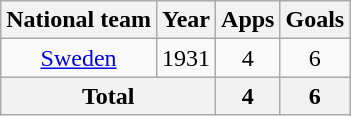<table class=wikitable style=text-align:center>
<tr>
<th>National team</th>
<th>Year</th>
<th>Apps</th>
<th>Goals</th>
</tr>
<tr>
<td rowspan="1"><a href='#'>Sweden</a></td>
<td>1931</td>
<td>4</td>
<td>6</td>
</tr>
<tr>
<th colspan="2">Total</th>
<th>4</th>
<th>6</th>
</tr>
</table>
